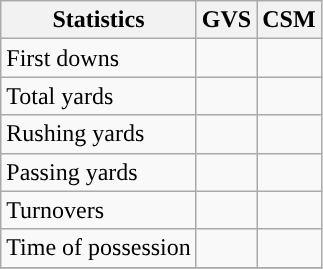<table class="wikitable">
<tr>
<th>Statistics</th>
<th>GVS</th>
<th>CSM</th>
</tr>
<tr>
<td>First downs</td>
<td></td>
<td></td>
</tr>
<tr>
<td>Total yards</td>
<td></td>
<td></td>
</tr>
<tr>
<td>Rushing yards</td>
<td></td>
<td></td>
</tr>
<tr>
<td>Passing yards</td>
<td></td>
<td></td>
</tr>
<tr>
<td>Turnovers</td>
<td></td>
<td></td>
</tr>
<tr>
<td>Time of possession</td>
<td></td>
<td></td>
</tr>
<tr>
</tr>
</table>
